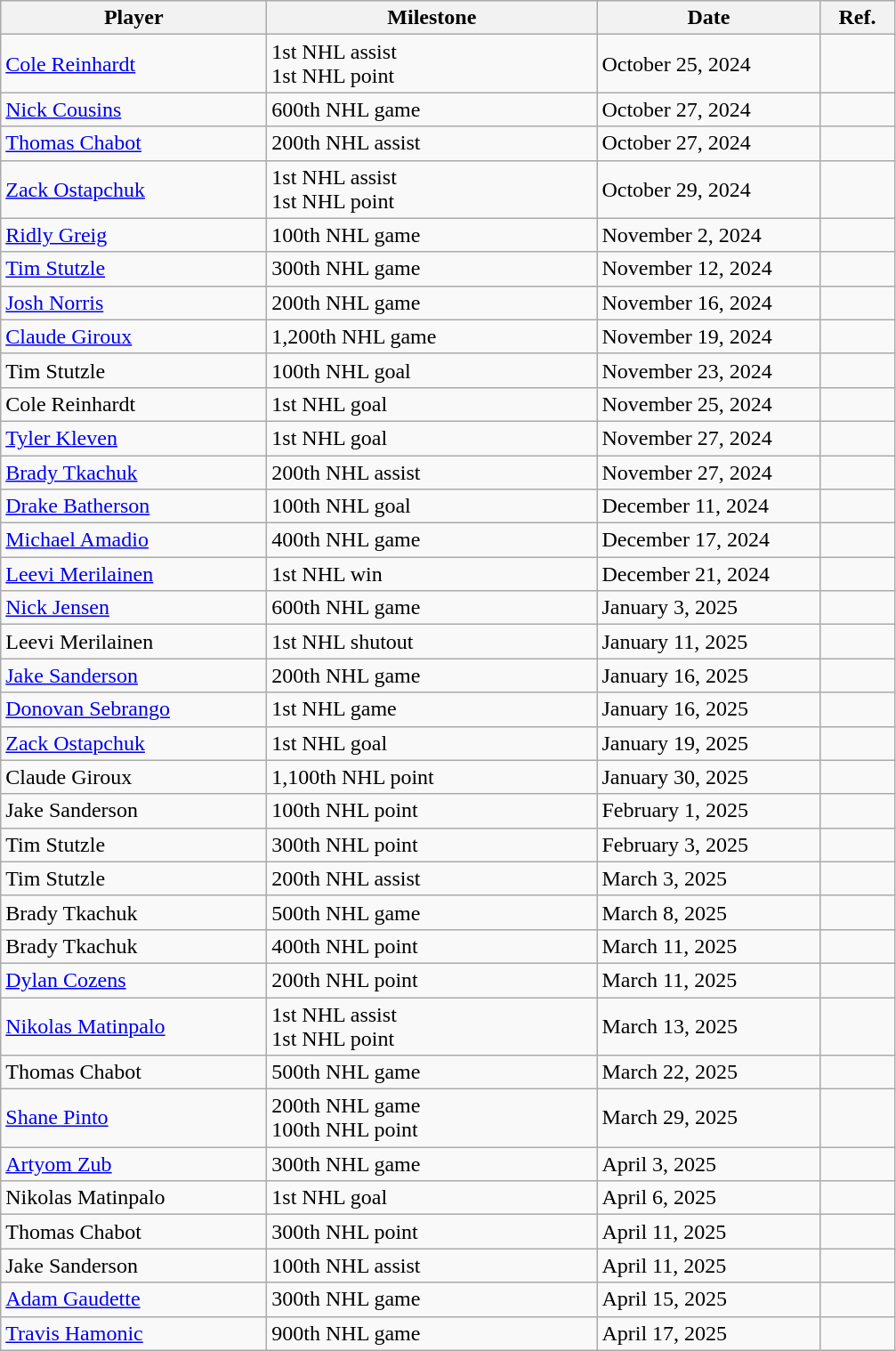<table class="wikitable">
<tr>
<th style="width:12em">Player</th>
<th style="width:15em">Milestone</th>
<th style="width:10em">Date</th>
<th style="width:3em">Ref.</th>
</tr>
<tr>
<td><a href='#'>Cole Reinhardt</a></td>
<td>1st NHL assist<br>1st NHL point</td>
<td>October 25, 2024</td>
<td></td>
</tr>
<tr>
<td><a href='#'>Nick Cousins</a></td>
<td>600th NHL game</td>
<td>October 27, 2024</td>
<td></td>
</tr>
<tr>
<td><a href='#'>Thomas Chabot</a></td>
<td>200th NHL assist</td>
<td>October 27, 2024</td>
<td></td>
</tr>
<tr>
<td><a href='#'>Zack Ostapchuk</a></td>
<td>1st NHL assist<br>1st NHL point</td>
<td>October 29, 2024</td>
<td></td>
</tr>
<tr>
<td><a href='#'>Ridly Greig</a></td>
<td>100th NHL game</td>
<td>November 2, 2024</td>
<td></td>
</tr>
<tr>
<td><a href='#'>Tim Stutzle</a></td>
<td>300th NHL game</td>
<td>November 12, 2024</td>
<td></td>
</tr>
<tr>
<td><a href='#'>Josh Norris</a></td>
<td>200th NHL game</td>
<td>November 16, 2024</td>
<td></td>
</tr>
<tr>
<td><a href='#'>Claude Giroux</a></td>
<td>1,200th NHL game</td>
<td>November 19, 2024</td>
<td></td>
</tr>
<tr>
<td>Tim Stutzle</td>
<td>100th NHL goal</td>
<td>November 23, 2024</td>
<td></td>
</tr>
<tr>
<td>Cole Reinhardt</td>
<td>1st NHL goal</td>
<td>November 25, 2024</td>
<td></td>
</tr>
<tr>
<td><a href='#'>Tyler Kleven</a></td>
<td>1st NHL goal</td>
<td>November 27, 2024</td>
<td></td>
</tr>
<tr>
<td><a href='#'>Brady Tkachuk</a></td>
<td>200th NHL assist</td>
<td>November 27, 2024</td>
<td></td>
</tr>
<tr>
<td><a href='#'>Drake Batherson</a></td>
<td>100th NHL goal</td>
<td>December 11, 2024</td>
<td></td>
</tr>
<tr>
<td><a href='#'>Michael Amadio</a></td>
<td>400th NHL game</td>
<td>December 17, 2024</td>
<td></td>
</tr>
<tr>
<td><a href='#'>Leevi Merilainen</a></td>
<td>1st NHL win</td>
<td>December 21, 2024</td>
<td></td>
</tr>
<tr>
<td><a href='#'>Nick Jensen</a></td>
<td>600th NHL game</td>
<td>January 3, 2025</td>
<td></td>
</tr>
<tr>
<td>Leevi Merilainen</td>
<td>1st NHL shutout</td>
<td>January 11, 2025</td>
<td></td>
</tr>
<tr>
<td><a href='#'>Jake Sanderson</a></td>
<td>200th NHL game</td>
<td>January 16, 2025</td>
<td></td>
</tr>
<tr>
<td><a href='#'>Donovan Sebrango</a></td>
<td>1st NHL game</td>
<td>January 16, 2025</td>
<td></td>
</tr>
<tr>
<td><a href='#'>Zack Ostapchuk</a></td>
<td>1st NHL goal</td>
<td>January 19, 2025</td>
<td></td>
</tr>
<tr>
<td>Claude Giroux</td>
<td>1,100th NHL point</td>
<td>January 30, 2025</td>
<td></td>
</tr>
<tr>
<td>Jake Sanderson</td>
<td>100th NHL point</td>
<td>February 1, 2025</td>
<td></td>
</tr>
<tr>
<td>Tim Stutzle</td>
<td>300th NHL point</td>
<td>February 3, 2025</td>
<td></td>
</tr>
<tr>
<td>Tim Stutzle</td>
<td>200th NHL assist</td>
<td>March 3, 2025</td>
<td></td>
</tr>
<tr>
<td>Brady Tkachuk</td>
<td>500th NHL game</td>
<td>March 8, 2025</td>
<td></td>
</tr>
<tr>
<td>Brady Tkachuk</td>
<td>400th NHL point</td>
<td>March 11, 2025</td>
<td></td>
</tr>
<tr>
<td><a href='#'>Dylan Cozens</a></td>
<td>200th NHL point</td>
<td>March 11, 2025</td>
<td></td>
</tr>
<tr>
<td><a href='#'>Nikolas Matinpalo</a></td>
<td>1st NHL assist<br>1st NHL point</td>
<td>March 13, 2025</td>
<td></td>
</tr>
<tr>
<td>Thomas Chabot</td>
<td>500th NHL game</td>
<td>March 22, 2025</td>
<td></td>
</tr>
<tr>
<td><a href='#'>Shane Pinto</a></td>
<td>200th NHL game<br>100th NHL point</td>
<td>March 29, 2025</td>
<td></td>
</tr>
<tr>
<td><a href='#'>Artyom Zub</a></td>
<td>300th NHL game</td>
<td>April 3, 2025</td>
<td></td>
</tr>
<tr>
<td>Nikolas Matinpalo</td>
<td>1st NHL goal</td>
<td>April 6, 2025</td>
<td></td>
</tr>
<tr>
<td>Thomas Chabot</td>
<td>300th NHL point</td>
<td>April 11, 2025</td>
<td></td>
</tr>
<tr>
<td>Jake Sanderson</td>
<td>100th NHL assist</td>
<td>April 11, 2025</td>
<td></td>
</tr>
<tr>
<td><a href='#'>Adam Gaudette</a></td>
<td>300th NHL game</td>
<td>April 15, 2025</td>
<td></td>
</tr>
<tr>
<td><a href='#'>Travis Hamonic</a></td>
<td>900th NHL game</td>
<td>April 17, 2025</td>
<td></td>
</tr>
</table>
